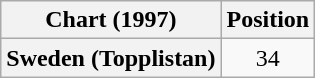<table class="wikitable plainrowheaders" style="text-align:center">
<tr>
<th>Chart (1997)</th>
<th>Position</th>
</tr>
<tr>
<th scope="row">Sweden (Topplistan)</th>
<td>34</td>
</tr>
</table>
